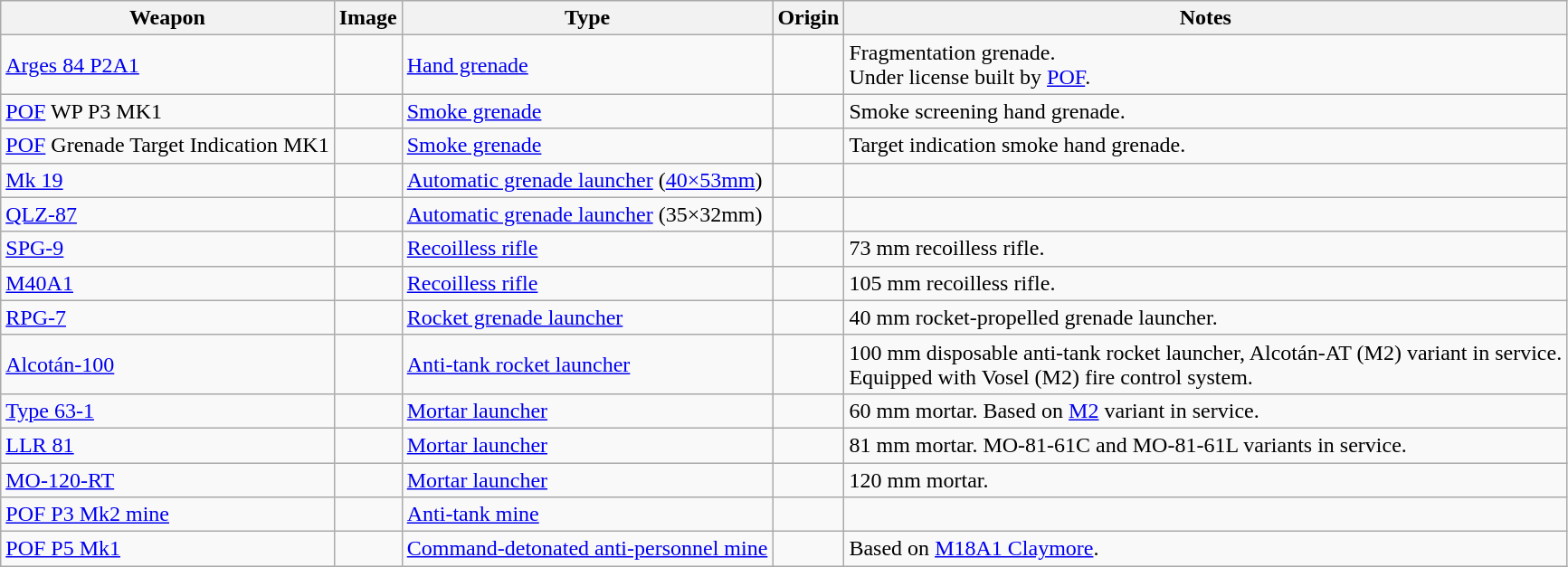<table class="wikitable">
<tr>
<th>Weapon</th>
<th>Image</th>
<th>Type</th>
<th>Origin</th>
<th>Notes</th>
</tr>
<tr>
<td><a href='#'>Arges 84 P2A1</a></td>
<td></td>
<td><a href='#'>Hand grenade</a></td>
<td></td>
<td>Fragmentation grenade.<br>Under license built by <a href='#'>POF</a>.</td>
</tr>
<tr>
<td><a href='#'>POF</a> WP P3 MK1</td>
<td></td>
<td><a href='#'>Smoke grenade</a></td>
<td></td>
<td>Smoke screening hand grenade.</td>
</tr>
<tr>
<td><a href='#'>POF</a> Grenade Target Indication MK1</td>
<td></td>
<td><a href='#'>Smoke grenade</a></td>
<td></td>
<td>Target indication smoke hand grenade.</td>
</tr>
<tr>
<td><a href='#'>Mk 19</a></td>
<td></td>
<td><a href='#'>Automatic grenade launcher</a> (<a href='#'>40×53mm</a>)</td>
<td></td>
<td></td>
</tr>
<tr>
<td><a href='#'>QLZ-87</a></td>
<td></td>
<td><a href='#'>Automatic grenade launcher</a> (35×32mm)</td>
<td></td>
<td></td>
</tr>
<tr>
<td><a href='#'>SPG-9</a></td>
<td></td>
<td><a href='#'>Recoilless rifle</a></td>
<td></td>
<td>73 mm recoilless rifle.</td>
</tr>
<tr>
<td><a href='#'>M40A1</a></td>
<td></td>
<td><a href='#'>Recoilless rifle</a></td>
<td></td>
<td>105 mm recoilless rifle.</td>
</tr>
<tr>
<td><a href='#'>RPG-7</a></td>
<td></td>
<td><a href='#'>Rocket grenade launcher</a></td>
<td></td>
<td>40 mm rocket-propelled grenade launcher.</td>
</tr>
<tr>
<td><a href='#'>Alcotán-100</a></td>
<td></td>
<td><a href='#'>Anti-tank rocket launcher</a></td>
<td></td>
<td>100 mm disposable anti-tank rocket launcher, Alcotán-AT (M2) variant in service.<br>Equipped with Vosel (M2) fire control system.</td>
</tr>
<tr>
<td><a href='#'>Type 63-1</a></td>
<td></td>
<td><a href='#'>Mortar launcher</a></td>
<td><br></td>
<td>60 mm mortar. Based on <a href='#'>M2</a> variant in service.</td>
</tr>
<tr>
<td><a href='#'>LLR 81</a></td>
<td></td>
<td><a href='#'>Mortar launcher</a></td>
<td><br></td>
<td>81 mm mortar. MO-81-61C and MO-81-61L variants in service.</td>
</tr>
<tr>
<td><a href='#'>MO-120-RT</a></td>
<td></td>
<td><a href='#'>Mortar launcher</a></td>
<td><br></td>
<td>120 mm mortar.</td>
</tr>
<tr>
<td><a href='#'>POF P3 Mk2 mine</a></td>
<td></td>
<td><a href='#'>Anti-tank mine</a></td>
<td></td>
<td></td>
</tr>
<tr>
<td><a href='#'>POF P5 Mk1</a></td>
<td></td>
<td><a href='#'>Command-detonated anti-personnel mine</a></td>
<td></td>
<td>Based on <a href='#'>M18A1 Claymore</a>.</td>
</tr>
</table>
